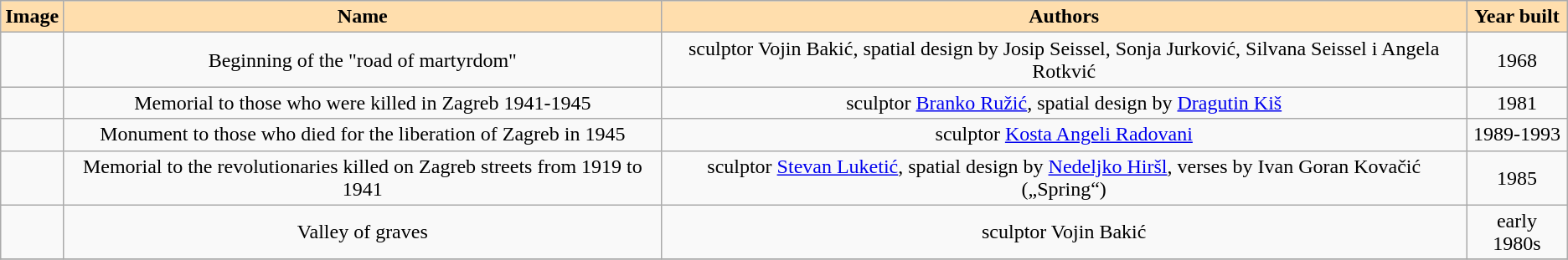<table class="wikitable">
<tr>
<th style=background:#FFDEAD;><strong>Image</strong></th>
<th style=background:#FFDEAD;><strong>Name</strong></th>
<th style=background:#FFDEAD;><strong>Authors</strong></th>
<th style=background:#FFDEAD;><strong>Year built</strong></th>
</tr>
<tr>
<td style="text-align:center;"></td>
<td style="text-align:center;">Beginning of the "road of martyrdom"</td>
<td style="text-align:center;">sculptor Vojin Bakić, spatial design by Josip Seissel, Sonja Jurković, Silvana Seissel i Angela Rotkvić</td>
<td style="text-align:center;">1968</td>
</tr>
<tr>
<td style="text-align:center;"></td>
<td style="text-align:center;">Memorial to those who were killed in Zagreb 1941-1945</td>
<td style="text-align:center;">sculptor <a href='#'>Branko Ružić</a>, spatial design by <a href='#'>Dragutin Kiš</a></td>
<td style="text-align:center;">1981</td>
</tr>
<tr>
<td style="text-align:center;"></td>
<td style="text-align:center;">Monument to those who died for the liberation of Zagreb in 1945</td>
<td style="text-align:center;">sculptor <a href='#'>Kosta Angeli Radovani</a></td>
<td style="text-align:center;">1989-1993</td>
</tr>
<tr>
<td style="text-align:center;"></td>
<td style="text-align:center;">Memorial to the revolutionaries killed on Zagreb streets from 1919 to 1941</td>
<td style="text-align:center;">sculptor <a href='#'>Stevan Luketić</a>, spatial design by <a href='#'>Nedeljko Hiršl</a>, verses by Ivan Goran Kovačić („Spring“)</td>
<td style="text-align:center;">1985</td>
</tr>
<tr>
<td style="text-align:center;"></td>
<td style="text-align:center;">Valley of graves</td>
<td style="text-align:center;">sculptor Vojin Bakić</td>
<td style="text-align:center;">early 1980s</td>
</tr>
<tr>
</tr>
</table>
